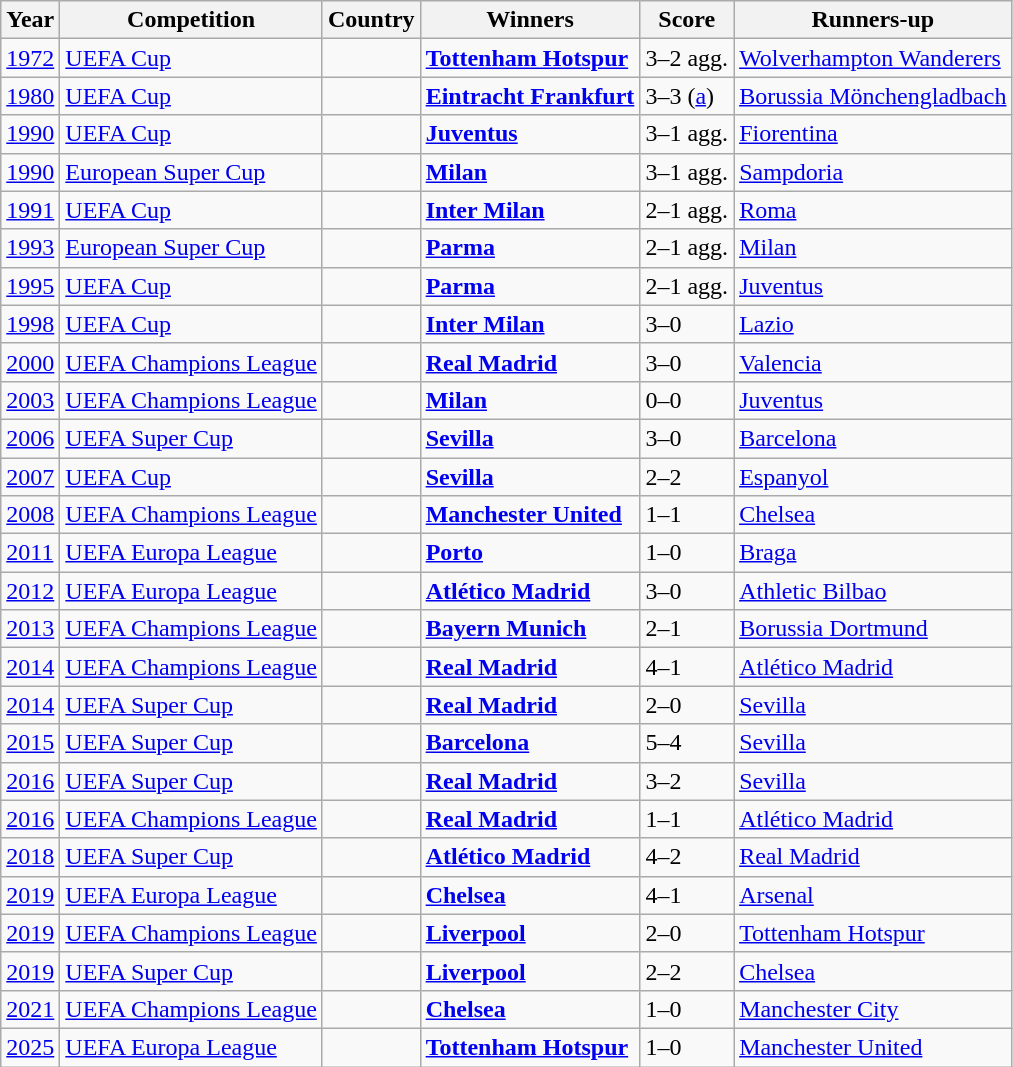<table class="wikitable sortable">
<tr>
<th>Year</th>
<th>Competition</th>
<th>Country</th>
<th>Winners</th>
<th>Score</th>
<th>Runners-up</th>
</tr>
<tr>
<td><a href='#'>1972</a></td>
<td><a href='#'>UEFA Cup</a></td>
<td></td>
<td><strong><a href='#'>Tottenham Hotspur</a></strong></td>
<td>3–2 agg.</td>
<td><a href='#'>Wolverhampton Wanderers</a></td>
</tr>
<tr>
<td><a href='#'>1980</a></td>
<td><a href='#'>UEFA Cup</a></td>
<td></td>
<td><strong><a href='#'>Eintracht Frankfurt</a></strong></td>
<td>3–3 (<a href='#'>a</a>)</td>
<td><a href='#'>Borussia Mönchengladbach</a></td>
</tr>
<tr>
<td><a href='#'>1990</a></td>
<td><a href='#'>UEFA Cup</a></td>
<td></td>
<td><strong><a href='#'>Juventus</a></strong></td>
<td>3–1 agg.</td>
<td><a href='#'>Fiorentina</a></td>
</tr>
<tr>
<td><a href='#'>1990</a></td>
<td><a href='#'>European Super Cup</a></td>
<td></td>
<td><strong><a href='#'>Milan</a></strong></td>
<td>3–1 agg.</td>
<td><a href='#'>Sampdoria</a></td>
</tr>
<tr>
<td><a href='#'>1991</a></td>
<td><a href='#'>UEFA Cup</a></td>
<td></td>
<td><strong><a href='#'>Inter Milan</a></strong></td>
<td>2–1 agg.</td>
<td><a href='#'>Roma</a></td>
</tr>
<tr>
<td><a href='#'>1993</a></td>
<td><a href='#'>European Super Cup</a></td>
<td></td>
<td><strong><a href='#'>Parma</a></strong></td>
<td>2–1 agg.</td>
<td><a href='#'>Milan</a></td>
</tr>
<tr>
<td><a href='#'>1995</a></td>
<td><a href='#'>UEFA Cup</a></td>
<td></td>
<td><strong><a href='#'>Parma</a></strong></td>
<td>2–1 agg.</td>
<td><a href='#'>Juventus</a></td>
</tr>
<tr>
<td><a href='#'>1998</a></td>
<td><a href='#'>UEFA Cup</a></td>
<td></td>
<td><strong><a href='#'>Inter Milan</a></strong></td>
<td>3–0</td>
<td><a href='#'>Lazio</a></td>
</tr>
<tr>
<td><a href='#'>2000</a></td>
<td><a href='#'>UEFA Champions League</a></td>
<td></td>
<td><strong><a href='#'>Real Madrid</a></strong></td>
<td>3–0</td>
<td><a href='#'>Valencia</a></td>
</tr>
<tr>
<td><a href='#'>2003</a></td>
<td><a href='#'>UEFA Champions League</a></td>
<td></td>
<td><strong><a href='#'>Milan</a></strong></td>
<td>0–0 </td>
<td><a href='#'>Juventus</a></td>
</tr>
<tr>
<td><a href='#'>2006</a></td>
<td><a href='#'>UEFA Super Cup</a></td>
<td></td>
<td><strong><a href='#'>Sevilla</a></strong></td>
<td>3–0</td>
<td><a href='#'>Barcelona</a></td>
</tr>
<tr>
<td><a href='#'>2007</a></td>
<td><a href='#'>UEFA Cup</a></td>
<td></td>
<td><strong><a href='#'>Sevilla</a></strong></td>
<td>2–2 </td>
<td><a href='#'>Espanyol</a></td>
</tr>
<tr>
<td><a href='#'>2008</a></td>
<td><a href='#'>UEFA Champions League</a></td>
<td></td>
<td><strong><a href='#'>Manchester United</a></strong></td>
<td>1–1 </td>
<td><a href='#'>Chelsea</a></td>
</tr>
<tr>
<td><a href='#'>2011</a></td>
<td><a href='#'>UEFA Europa League</a></td>
<td></td>
<td><strong><a href='#'>Porto</a></strong></td>
<td>1–0</td>
<td><a href='#'>Braga</a></td>
</tr>
<tr>
<td><a href='#'>2012</a></td>
<td><a href='#'>UEFA Europa League</a></td>
<td></td>
<td><strong><a href='#'>Atlético Madrid</a></strong></td>
<td>3–0</td>
<td><a href='#'>Athletic Bilbao</a></td>
</tr>
<tr>
<td><a href='#'>2013</a></td>
<td><a href='#'>UEFA Champions League</a></td>
<td></td>
<td><strong><a href='#'>Bayern Munich</a></strong></td>
<td>2–1</td>
<td><a href='#'>Borussia Dortmund</a></td>
</tr>
<tr>
<td><a href='#'>2014</a></td>
<td><a href='#'>UEFA Champions League</a></td>
<td></td>
<td><strong><a href='#'>Real Madrid</a></strong></td>
<td>4–1 </td>
<td><a href='#'>Atlético Madrid</a></td>
</tr>
<tr>
<td><a href='#'>2014</a></td>
<td><a href='#'>UEFA Super Cup</a></td>
<td></td>
<td><strong><a href='#'>Real Madrid</a></strong></td>
<td>2–0</td>
<td><a href='#'>Sevilla</a></td>
</tr>
<tr>
<td><a href='#'>2015</a></td>
<td><a href='#'>UEFA Super Cup</a></td>
<td></td>
<td><strong><a href='#'>Barcelona</a></strong></td>
<td>5–4 </td>
<td><a href='#'>Sevilla</a></td>
</tr>
<tr>
<td><a href='#'>2016</a></td>
<td><a href='#'>UEFA Super Cup</a></td>
<td></td>
<td><strong><a href='#'>Real Madrid</a></strong></td>
<td>3–2 </td>
<td><a href='#'>Sevilla</a></td>
</tr>
<tr>
<td><a href='#'>2016</a></td>
<td><a href='#'>UEFA Champions League</a></td>
<td></td>
<td><strong><a href='#'>Real Madrid</a></strong></td>
<td>1–1 </td>
<td><a href='#'>Atlético Madrid</a></td>
</tr>
<tr>
<td><a href='#'>2018</a></td>
<td><a href='#'>UEFA Super Cup</a></td>
<td></td>
<td><strong><a href='#'>Atlético Madrid</a></strong></td>
<td>4–2 </td>
<td><a href='#'>Real Madrid</a></td>
</tr>
<tr>
<td><a href='#'>2019</a></td>
<td><a href='#'>UEFA Europa League</a></td>
<td></td>
<td><strong><a href='#'>Chelsea</a></strong></td>
<td>4–1</td>
<td><a href='#'>Arsenal</a></td>
</tr>
<tr>
<td><a href='#'>2019</a></td>
<td><a href='#'>UEFA Champions League</a></td>
<td></td>
<td><strong><a href='#'>Liverpool</a></strong></td>
<td>2–0</td>
<td><a href='#'>Tottenham Hotspur</a></td>
</tr>
<tr>
<td><a href='#'>2019</a></td>
<td><a href='#'>UEFA Super Cup</a></td>
<td></td>
<td><strong><a href='#'>Liverpool</a></strong></td>
<td>2–2 </td>
<td><a href='#'>Chelsea</a></td>
</tr>
<tr>
<td><a href='#'>2021</a></td>
<td><a href='#'>UEFA Champions League</a></td>
<td></td>
<td><strong><a href='#'>Chelsea</a></strong></td>
<td>1–0</td>
<td><a href='#'>Manchester City</a></td>
</tr>
<tr>
<td><a href='#'>2025</a></td>
<td><a href='#'>UEFA Europa League</a></td>
<td></td>
<td><strong><a href='#'>Tottenham Hotspur</a></strong></td>
<td>1–0</td>
<td><a href='#'>Manchester United</a></td>
</tr>
</table>
